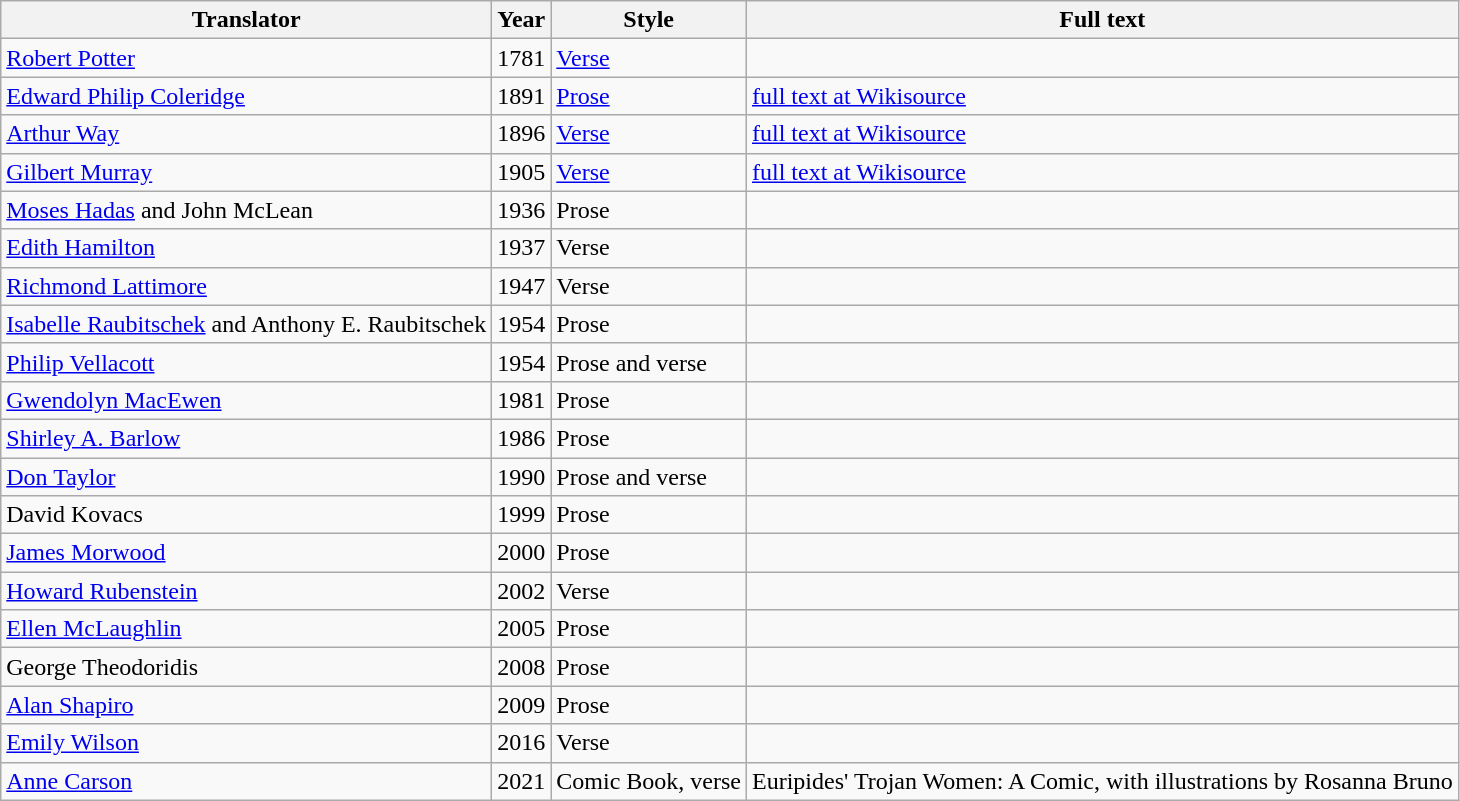<table class="wikitable">
<tr>
<th>Translator</th>
<th>Year</th>
<th>Style</th>
<th>Full text</th>
</tr>
<tr>
<td><a href='#'>Robert Potter</a></td>
<td>1781</td>
<td><a href='#'>Verse</a></td>
<td></td>
</tr>
<tr>
<td><a href='#'>Edward Philip Coleridge</a></td>
<td>1891</td>
<td><a href='#'>Prose</a></td>
<td><a href='#'>full text at Wikisource</a></td>
</tr>
<tr>
<td><a href='#'>Arthur Way</a></td>
<td>1896</td>
<td><a href='#'>Verse</a></td>
<td><a href='#'>full text at Wikisource</a></td>
</tr>
<tr>
<td><a href='#'>Gilbert Murray</a></td>
<td>1905</td>
<td><a href='#'>Verse</a></td>
<td><a href='#'>full text at Wikisource</a></td>
</tr>
<tr>
<td><a href='#'>Moses Hadas</a> and John McLean</td>
<td>1936</td>
<td>Prose</td>
<td></td>
</tr>
<tr>
<td><a href='#'>Edith Hamilton</a></td>
<td>1937</td>
<td>Verse</td>
<td></td>
</tr>
<tr>
<td><a href='#'>Richmond Lattimore</a></td>
<td>1947</td>
<td>Verse</td>
<td></td>
</tr>
<tr>
<td><a href='#'>Isabelle Raubitschek</a> and Anthony E. Raubitschek</td>
<td>1954</td>
<td>Prose</td>
<td></td>
</tr>
<tr>
<td><a href='#'>Philip Vellacott</a></td>
<td>1954</td>
<td>Prose and verse</td>
<td></td>
</tr>
<tr>
<td><a href='#'>Gwendolyn MacEwen</a></td>
<td>1981</td>
<td>Prose</td>
<td></td>
</tr>
<tr>
<td><a href='#'>Shirley A. Barlow</a></td>
<td>1986</td>
<td>Prose</td>
<td></td>
</tr>
<tr>
<td><a href='#'>Don Taylor</a></td>
<td>1990</td>
<td>Prose and verse</td>
<td></td>
</tr>
<tr>
<td>David Kovacs</td>
<td>1999</td>
<td>Prose</td>
<td></td>
</tr>
<tr>
<td><a href='#'>James Morwood</a></td>
<td>2000</td>
<td>Prose</td>
<td></td>
</tr>
<tr>
<td><a href='#'>Howard Rubenstein</a></td>
<td>2002</td>
<td>Verse</td>
<td></td>
</tr>
<tr>
<td><a href='#'>Ellen McLaughlin</a></td>
<td>2005</td>
<td>Prose</td>
<td></td>
</tr>
<tr>
<td>George Theodoridis</td>
<td>2008</td>
<td>Prose</td>
<td></td>
</tr>
<tr>
<td><a href='#'>Alan Shapiro</a></td>
<td>2009</td>
<td>Prose</td>
<td></td>
</tr>
<tr>
<td><a href='#'>Emily Wilson</a></td>
<td>2016</td>
<td>Verse</td>
<td></td>
</tr>
<tr>
<td><a href='#'>Anne Carson</a></td>
<td>2021</td>
<td>Comic Book, verse</td>
<td>Euripides' Trojan Women: A Comic, with illustrations by Rosanna Bruno</td>
</tr>
</table>
